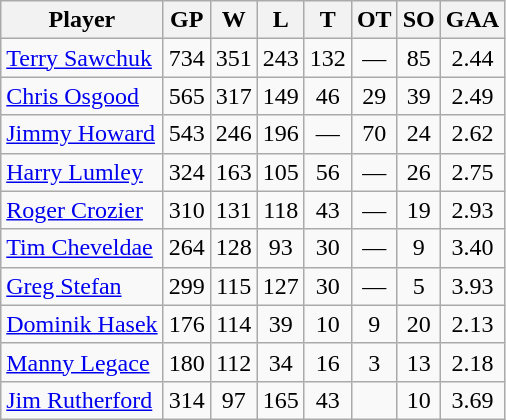<table class="wikitable" style="text-align:center;">
<tr>
<th>Player</th>
<th>GP</th>
<th>W</th>
<th>L</th>
<th>T</th>
<th>OT</th>
<th>SO</th>
<th>GAA</th>
</tr>
<tr>
<td style="text-align:left;"><a href='#'>Terry Sawchuk</a></td>
<td>734</td>
<td>351</td>
<td>243</td>
<td>132</td>
<td>—</td>
<td>85</td>
<td>2.44</td>
</tr>
<tr>
<td style="text-align:left;"><a href='#'>Chris Osgood</a></td>
<td>565</td>
<td>317</td>
<td>149</td>
<td>46</td>
<td>29</td>
<td>39</td>
<td>2.49</td>
</tr>
<tr>
<td style="text-align:left;"><a href='#'>Jimmy Howard</a></td>
<td>543</td>
<td>246</td>
<td>196</td>
<td>—</td>
<td>70</td>
<td>24</td>
<td>2.62</td>
</tr>
<tr>
<td style="text-align:left;"><a href='#'>Harry Lumley</a></td>
<td>324</td>
<td>163</td>
<td>105</td>
<td>56</td>
<td>—</td>
<td>26</td>
<td>2.75</td>
</tr>
<tr>
<td style="text-align:left;"><a href='#'>Roger Crozier</a></td>
<td>310</td>
<td>131</td>
<td>118</td>
<td>43</td>
<td>—</td>
<td>19</td>
<td>2.93</td>
</tr>
<tr>
<td style="text-align:left;"><a href='#'>Tim Cheveldae</a></td>
<td>264</td>
<td>128</td>
<td>93</td>
<td>30</td>
<td>—</td>
<td>9</td>
<td>3.40</td>
</tr>
<tr>
<td style="text-align:left;"><a href='#'>Greg Stefan</a></td>
<td>299</td>
<td>115</td>
<td>127</td>
<td>30</td>
<td>—</td>
<td>5</td>
<td>3.93</td>
</tr>
<tr>
<td style="text-align:left;"><a href='#'>Dominik Hasek</a></td>
<td>176</td>
<td>114</td>
<td>39</td>
<td>10</td>
<td>9</td>
<td>20</td>
<td>2.13</td>
</tr>
<tr>
<td style="text-align:left;"><a href='#'>Manny Legace</a></td>
<td>180</td>
<td>112</td>
<td>34</td>
<td>16</td>
<td>3</td>
<td>13</td>
<td>2.18</td>
</tr>
<tr>
<td style="text-align:left;"><a href='#'>Jim Rutherford</a></td>
<td>314</td>
<td>97</td>
<td>165</td>
<td>43</td>
<td></td>
<td>10</td>
<td>3.69</td>
</tr>
</table>
